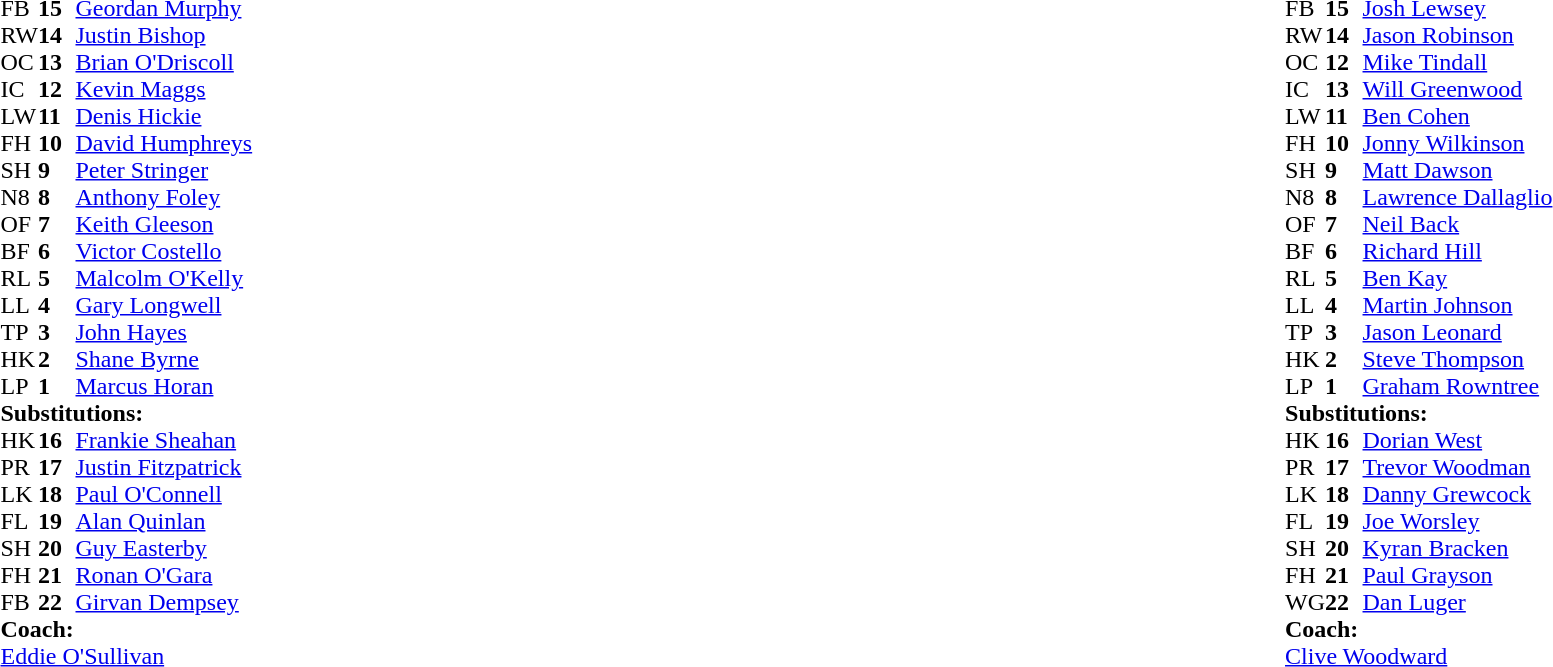<table width="100%">
<tr>
<td style="vertical-align:top" width="50%"><br><table cellspacing="0" cellpadding="0">
<tr>
<th width="25"></th>
<th width="25"></th>
</tr>
<tr>
<td>FB</td>
<td><strong>15</strong></td>
<td><a href='#'>Geordan Murphy</a></td>
</tr>
<tr>
<td>RW</td>
<td><strong>14</strong></td>
<td><a href='#'>Justin Bishop</a></td>
</tr>
<tr>
<td>OC</td>
<td><strong>13</strong></td>
<td><a href='#'>Brian O'Driscoll</a></td>
<td></td>
<td></td>
</tr>
<tr>
<td>IC</td>
<td><strong>12</strong></td>
<td><a href='#'>Kevin Maggs</a></td>
</tr>
<tr>
<td>LW</td>
<td><strong>11</strong></td>
<td><a href='#'>Denis Hickie</a></td>
</tr>
<tr>
<td>FH</td>
<td><strong>10</strong></td>
<td><a href='#'>David Humphreys</a></td>
<td></td>
<td></td>
</tr>
<tr>
<td>SH</td>
<td><strong>9</strong></td>
<td><a href='#'>Peter Stringer</a></td>
</tr>
<tr>
<td>N8</td>
<td><strong>8</strong></td>
<td><a href='#'>Anthony Foley</a></td>
</tr>
<tr>
<td>OF</td>
<td><strong>7</strong></td>
<td><a href='#'>Keith Gleeson</a></td>
</tr>
<tr>
<td>BF</td>
<td><strong>6</strong></td>
<td><a href='#'>Victor Costello</a></td>
<td></td>
<td></td>
</tr>
<tr>
<td>RL</td>
<td><strong>5</strong></td>
<td><a href='#'>Malcolm O'Kelly</a></td>
</tr>
<tr>
<td>LL</td>
<td><strong>4</strong></td>
<td><a href='#'>Gary Longwell</a></td>
<td></td>
<td></td>
</tr>
<tr>
<td>TP</td>
<td><strong>3</strong></td>
<td><a href='#'>John Hayes</a></td>
</tr>
<tr>
<td>HK</td>
<td><strong>2</strong></td>
<td><a href='#'>Shane Byrne</a></td>
</tr>
<tr>
<td>LP</td>
<td><strong>1</strong></td>
<td><a href='#'>Marcus Horan</a></td>
<td></td>
<td></td>
</tr>
<tr>
<td colspan="4"><strong>Substitutions:</strong></td>
</tr>
<tr>
<td>HK</td>
<td><strong>16</strong></td>
<td><a href='#'>Frankie Sheahan</a></td>
</tr>
<tr>
<td>PR</td>
<td><strong>17</strong></td>
<td><a href='#'>Justin Fitzpatrick</a></td>
<td></td>
<td></td>
</tr>
<tr>
<td>LK</td>
<td><strong>18</strong></td>
<td><a href='#'>Paul O'Connell</a></td>
<td></td>
<td></td>
</tr>
<tr>
<td>FL</td>
<td><strong>19</strong></td>
<td><a href='#'>Alan Quinlan</a></td>
<td></td>
<td></td>
</tr>
<tr>
<td>SH</td>
<td><strong>20</strong></td>
<td><a href='#'>Guy Easterby</a></td>
</tr>
<tr>
<td>FH</td>
<td><strong>21</strong></td>
<td><a href='#'>Ronan O'Gara</a></td>
<td></td>
<td></td>
</tr>
<tr>
<td>FB</td>
<td><strong>22</strong></td>
<td><a href='#'>Girvan Dempsey</a></td>
<td></td>
<td></td>
</tr>
<tr>
<td colspan="4"><strong>Coach:</strong></td>
</tr>
<tr>
<td colspan="4"><a href='#'>Eddie O'Sullivan</a></td>
</tr>
</table>
</td>
<td style="vertical-align:top"></td>
<td style="vertical-align:top" width="50%"><br><table cellspacing="0" cellpadding="0" align="center">
<tr>
<th width="25"></th>
<th width="25"></th>
</tr>
<tr>
<td>FB</td>
<td><strong>15</strong></td>
<td><a href='#'>Josh Lewsey</a></td>
</tr>
<tr>
<td>RW</td>
<td><strong>14</strong></td>
<td><a href='#'>Jason Robinson</a></td>
</tr>
<tr>
<td>OC</td>
<td><strong>12</strong></td>
<td><a href='#'>Mike Tindall</a></td>
<td></td>
<td></td>
</tr>
<tr>
<td>IC</td>
<td><strong>13</strong></td>
<td><a href='#'>Will Greenwood</a></td>
</tr>
<tr>
<td>LW</td>
<td><strong>11</strong></td>
<td><a href='#'>Ben Cohen</a></td>
</tr>
<tr>
<td>FH</td>
<td><strong>10</strong></td>
<td><a href='#'>Jonny Wilkinson</a></td>
<td></td>
<td colspan="2"></td>
</tr>
<tr>
<td>SH</td>
<td><strong>9</strong></td>
<td><a href='#'>Matt Dawson</a></td>
<td></td>
<td colspan="2"></td>
<td colspan="2"></td>
</tr>
<tr>
<td>N8</td>
<td><strong>8</strong></td>
<td><a href='#'>Lawrence Dallaglio</a></td>
</tr>
<tr>
<td>OF</td>
<td><strong>7</strong></td>
<td><a href='#'>Neil Back</a></td>
</tr>
<tr>
<td>BF</td>
<td><strong>6</strong></td>
<td><a href='#'>Richard Hill</a></td>
<td></td>
<td colspan="2"></td>
</tr>
<tr>
<td>RL</td>
<td><strong>5</strong></td>
<td><a href='#'>Ben Kay</a></td>
<td></td>
<td colspan="2"></td>
</tr>
<tr>
<td>LL</td>
<td><strong>4</strong></td>
<td><a href='#'>Martin Johnson</a></td>
</tr>
<tr>
<td>TP</td>
<td><strong>3</strong></td>
<td><a href='#'>Jason Leonard</a></td>
</tr>
<tr>
<td>HK</td>
<td><strong>2</strong></td>
<td><a href='#'>Steve Thompson</a></td>
</tr>
<tr>
<td>LP</td>
<td><strong>1</strong></td>
<td><a href='#'>Graham Rowntree</a></td>
<td></td>
<td colspan="2"></td>
<td></td>
</tr>
<tr>
<td colspan="4"><strong>Substitutions:</strong></td>
</tr>
<tr>
<td>HK</td>
<td><strong>16</strong></td>
<td><a href='#'>Dorian West</a></td>
</tr>
<tr>
<td>PR</td>
<td><strong>17</strong></td>
<td><a href='#'>Trevor Woodman</a></td>
<td></td>
<td></td>
<td></td>
<td></td>
</tr>
<tr>
<td>LK</td>
<td><strong>18</strong></td>
<td><a href='#'>Danny Grewcock</a></td>
<td></td>
<td></td>
<td></td>
</tr>
<tr>
<td>FL</td>
<td><strong>19</strong></td>
<td><a href='#'>Joe Worsley</a></td>
<td></td>
<td></td>
<td></td>
</tr>
<tr>
<td>SH</td>
<td><strong>20</strong></td>
<td><a href='#'>Kyran Bracken</a></td>
<td></td>
<td></td>
<td></td>
<td></td>
<td></td>
</tr>
<tr>
<td>FH</td>
<td><strong>21</strong></td>
<td><a href='#'>Paul Grayson</a></td>
<td></td>
<td></td>
<td></td>
</tr>
<tr>
<td>WG</td>
<td><strong>22</strong></td>
<td><a href='#'>Dan Luger</a></td>
<td></td>
<td></td>
</tr>
<tr>
<td colspan="4"><strong>Coach:</strong></td>
</tr>
<tr>
<td colspan="4"><a href='#'>Clive Woodward</a></td>
</tr>
</table>
</td>
</tr>
</table>
